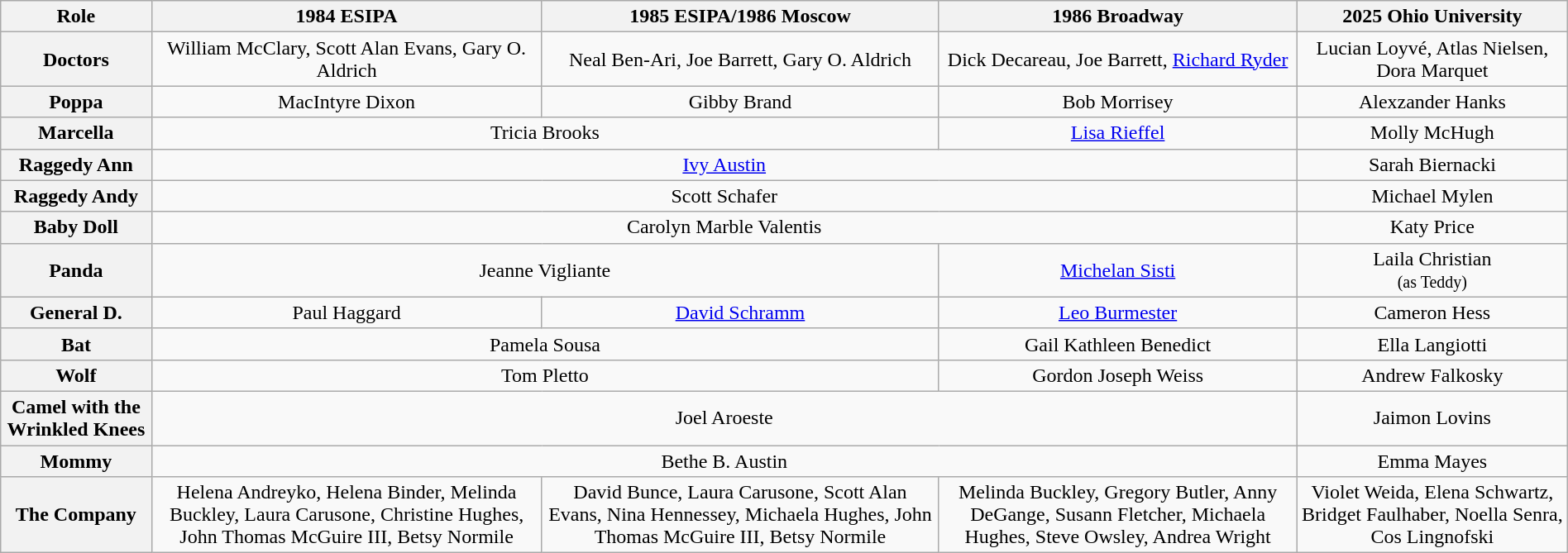<table class="wikitable" style="width:100%;">
<tr>
<th>Role</th>
<th>1984 ESIPA</th>
<th>1985 ESIPA/1986 Moscow</th>
<th>1986 Broadway</th>
<th>2025 Ohio University</th>
</tr>
<tr>
<th>Doctors</th>
<td style="text-align:center;">William McClary, Scott Alan Evans, Gary O. Aldrich</td>
<td style="text-align:center;">Neal Ben-Ari, Joe Barrett, Gary O. Aldrich</td>
<td style="text-align:center;">Dick Decareau, Joe Barrett, <a href='#'>Richard Ryder</a></td>
<td style="text-align:center;">Lucian Loyvé, Atlas Nielsen, Dora Marquet</td>
</tr>
<tr>
<th>Poppa</th>
<td style="text-align:center;">MacIntyre Dixon</td>
<td style="text-align:center;">Gibby Brand</td>
<td style="text-align:center;">Bob Morrisey</td>
<td style="text-align:center;">Alexzander Hanks</td>
</tr>
<tr>
<th>Marcella</th>
<td style="text-align:center;" colspan="2">Tricia Brooks</td>
<td style="text-align:center;"><a href='#'>Lisa Rieffel</a></td>
<td style="text-align:center;">Molly McHugh</td>
</tr>
<tr>
<th>Raggedy Ann</th>
<td style="text-align:center;" colspan="3"><a href='#'>Ivy Austin</a></td>
<td style="text-align:center;">Sarah Biernacki</td>
</tr>
<tr>
<th>Raggedy Andy</th>
<td style="text-align:center;" colspan="3">Scott Schafer</td>
<td style="text-align:center;">Michael Mylen</td>
</tr>
<tr>
<th>Baby Doll</th>
<td style="text-align:center;" colspan="3">Carolyn Marble Valentis</td>
<td style="text-align:center;">Katy Price</td>
</tr>
<tr>
<th>Panda</th>
<td style="text-align:center;" colspan="2">Jeanne Vigliante</td>
<td style="text-align:center;"><a href='#'>Michelan Sisti</a></td>
<td style="text-align:center;">Laila Christian<br><small>(as Teddy)</small></td>
</tr>
<tr>
<th>General D.</th>
<td style="text-align:center;">Paul Haggard</td>
<td style="text-align:center;"><a href='#'>David Schramm</a></td>
<td style="text-align:center;"><a href='#'>Leo Burmester</a></td>
<td style="text-align:center;">Cameron Hess</td>
</tr>
<tr>
<th>Bat</th>
<td style="text-align:center;" colspan="2">Pamela Sousa</td>
<td style="text-align:center;">Gail Kathleen Benedict</td>
<td style="text-align:center;">Ella Langiotti</td>
</tr>
<tr>
<th>Wolf</th>
<td style="text-align:center;" colspan="2">Tom Pletto</td>
<td style="text-align:center;">Gordon Joseph Weiss</td>
<td style="text-align:center;">Andrew Falkosky</td>
</tr>
<tr>
<th>Camel with the Wrinkled Knees</th>
<td style="text-align:center;" colspan="3">Joel Aroeste</td>
<td style="text-align:center;">Jaimon Lovins</td>
</tr>
<tr>
<th>Mommy</th>
<td style="text-align:center;" colspan="3">Bethe B. Austin</td>
<td style="text-align:center;">Emma Mayes</td>
</tr>
<tr>
<th>The Company</th>
<td style="text-align:center;">Helena Andreyko, Helena Binder, Melinda Buckley, Laura Carusone, Christine Hughes, John Thomas McGuire III, Betsy Normile</td>
<td style="text-align:center;">David Bunce, Laura Carusone, Scott Alan Evans, Nina Hennessey, Michaela Hughes, John Thomas McGuire III, Betsy Normile</td>
<td style="text-align:center;">Melinda Buckley, Gregory Butler, Anny DeGange, Susann Fletcher, Michaela Hughes, Steve Owsley, Andrea Wright</td>
<td style="text-align:center;">Violet Weida, Elena Schwartz, Bridget Faulhaber, Noella Senra, Cos Lingnofski</td>
</tr>
</table>
